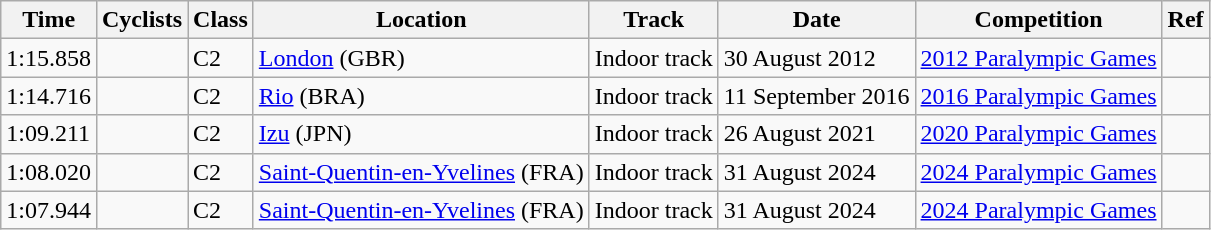<table class="wikitable">
<tr align="left">
<th>Time</th>
<th>Cyclists</th>
<th>Class</th>
<th>Location</th>
<th>Track</th>
<th>Date</th>
<th>Competition</th>
<th>Ref</th>
</tr>
<tr>
<td>1:15.858</td>
<td></td>
<td>C2</td>
<td><a href='#'>London</a> (GBR)</td>
<td>Indoor track</td>
<td>30 August 2012</td>
<td><a href='#'>2012 Paralympic Games</a></td>
<td></td>
</tr>
<tr>
<td>1:14.716</td>
<td></td>
<td>C2</td>
<td><a href='#'>Rio</a> (BRA)</td>
<td>Indoor track</td>
<td>11 September 2016</td>
<td><a href='#'>2016 Paralympic Games</a></td>
<td></td>
</tr>
<tr>
<td>1:09.211</td>
<td></td>
<td>C2</td>
<td><a href='#'>Izu</a> (JPN)</td>
<td>Indoor track</td>
<td>26 August 2021</td>
<td><a href='#'>2020 Paralympic Games</a></td>
<td></td>
</tr>
<tr>
<td>1:08.020</td>
<td></td>
<td>C2</td>
<td><a href='#'>Saint-Quentin-en-Yvelines</a> (FRA)</td>
<td>Indoor track</td>
<td>31 August 2024</td>
<td><a href='#'>2024 Paralympic Games</a></td>
<td></td>
</tr>
<tr>
<td>1:07.944</td>
<td></td>
<td>C2</td>
<td><a href='#'>Saint-Quentin-en-Yvelines</a> (FRA)</td>
<td>Indoor track</td>
<td>31 August 2024</td>
<td><a href='#'>2024 Paralympic Games</a></td>
<td></td>
</tr>
</table>
